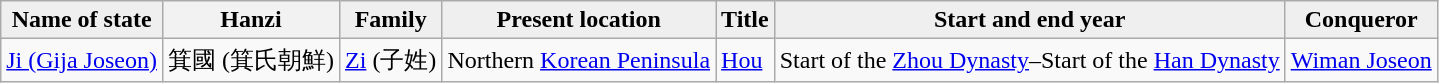<table class="wikitable">
<tr>
<th style="background:#efefef;">Name of state</th>
<th>Hanzi</th>
<th style="background:#efefef;">Family</th>
<th style="background:#efefef;">Present location</th>
<th style="background:#efefef;">Title</th>
<th style="background:#efefef;">Start and end year</th>
<th style="background:#efefef;">Conqueror</th>
</tr>
<tr ---->
<td><a href='#'>Ji (Gija Joseon)</a></td>
<td>箕國 (箕氏朝鮮)</td>
<td><a href='#'>Zi</a> (子姓)</td>
<td>Northern <a href='#'>Korean Peninsula</a></td>
<td><a href='#'>Hou</a></td>
<td>Start of the <a href='#'>Zhou Dynasty</a>–Start of the <a href='#'>Han Dynasty</a></td>
<td><a href='#'>Wiman Joseon</a></td>
</tr>
</table>
